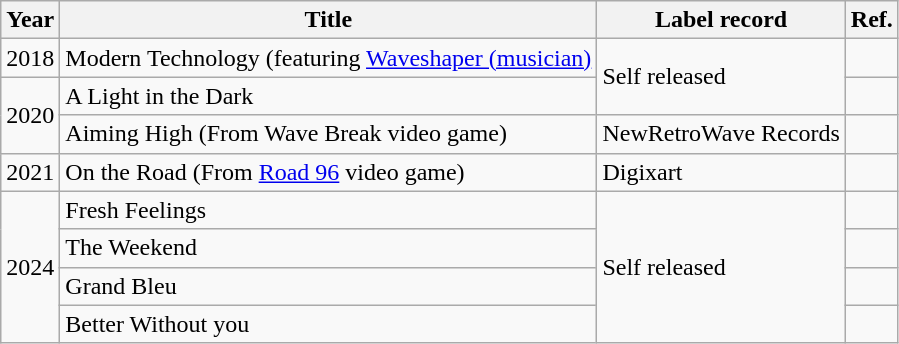<table class="wikitable">
<tr>
<th>Year</th>
<th>Title</th>
<th>Label record</th>
<th>Ref.</th>
</tr>
<tr>
<td>2018</td>
<td>Modern Technology (featuring <a href='#'>Waveshaper (musician)</a></td>
<td rowspan="2">Self released</td>
<td></td>
</tr>
<tr>
<td rowspan="2">2020</td>
<td>A  Light in the Dark</td>
<td></td>
</tr>
<tr>
<td>Aiming High (From Wave Break video game)</td>
<td>NewRetroWave Records</td>
<td></td>
</tr>
<tr>
<td>2021</td>
<td>On the Road (From <a href='#'>Road 96</a> video game)</td>
<td>Digixart</td>
<td></td>
</tr>
<tr>
<td rowspan="4">2024</td>
<td>Fresh Feelings</td>
<td rowspan="4">Self released</td>
<td></td>
</tr>
<tr>
<td>The Weekend</td>
<td></td>
</tr>
<tr>
<td>Grand Bleu</td>
<td></td>
</tr>
<tr>
<td>Better Without you</td>
</tr>
</table>
